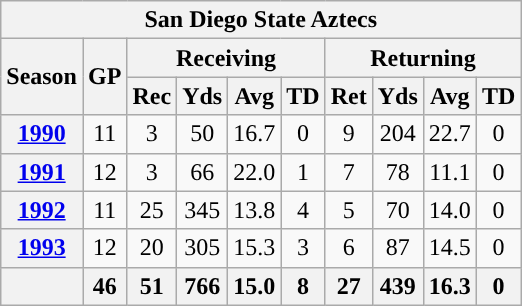<table class="wikitable" style="text-align: center;">
<tr>
<th colspan="10">San Diego State Aztecs</th>
</tr>
<tr>
<th rowspan="2">Season</th>
<th colspan="1" rowspan="2">GP</th>
<th colspan="4">Receiving</th>
<th colspan="4">Returning</th>
</tr>
<tr>
<th>Rec</th>
<th>Yds</th>
<th>Avg</th>
<th>TD</th>
<th>Ret</th>
<th>Yds</th>
<th>Avg</th>
<th>TD</th>
</tr>
<tr>
<th><a href='#'>1990</a></th>
<td>11</td>
<td>3</td>
<td>50</td>
<td>16.7</td>
<td>0</td>
<td>9</td>
<td>204</td>
<td>22.7</td>
<td>0</td>
</tr>
<tr>
<th><a href='#'>1991</a></th>
<td>12</td>
<td>3</td>
<td>66</td>
<td>22.0</td>
<td>1</td>
<td>7</td>
<td>78</td>
<td>11.1</td>
<td>0</td>
</tr>
<tr>
<th><a href='#'>1992</a></th>
<td>11</td>
<td>25</td>
<td>345</td>
<td>13.8</td>
<td>4</td>
<td>5</td>
<td>70</td>
<td>14.0</td>
<td>0</td>
</tr>
<tr>
<th><a href='#'>1993</a></th>
<td>12</td>
<td>20</td>
<td>305</td>
<td>15.3</td>
<td>3</td>
<td>6</td>
<td>87</td>
<td>14.5</td>
<td>0</td>
</tr>
<tr>
<th></th>
<th>46</th>
<th>51</th>
<th>766</th>
<th>15.0</th>
<th>8</th>
<th>27</th>
<th>439</th>
<th>16.3</th>
<th>0</th>
</tr>
</table>
